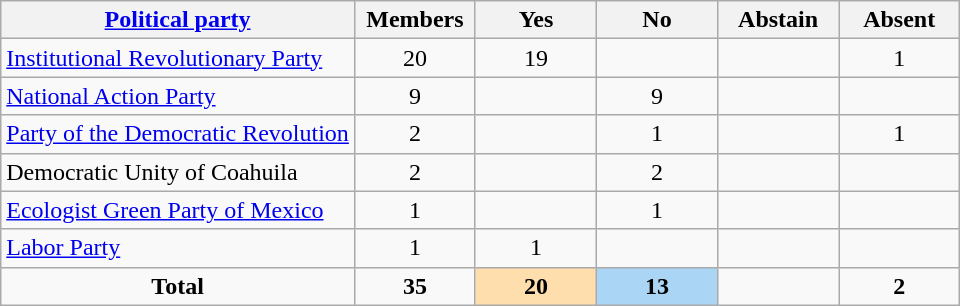<table class="wikitable">
<tr>
<th><a href='#'>Political party</a></th>
<th style="width:55pt;">Members</th>
<th style="width:55pt;">Yes</th>
<th style="width:55pt;">No</th>
<th style="width:55pt;">Abstain</th>
<th style="width:55pt;">Absent</th>
</tr>
<tr>
<td align="left"> <a href='#'>Institutional Revolutionary Party</a></td>
<td style="text-align:center;">20</td>
<td style="text-align:center;">19</td>
<td style="text-align:center;"></td>
<td style="text-align:center;"></td>
<td style="text-align:center;">1</td>
</tr>
<tr>
<td align="left"> <a href='#'>National Action Party</a></td>
<td style="text-align:center;">9</td>
<td style="text-align:center;"></td>
<td style="text-align:center;">9</td>
<td style="text-align:center;"></td>
<td style="text-align:center;"></td>
</tr>
<tr>
<td align="left"> <a href='#'>Party of the Democratic Revolution</a></td>
<td style="text-align:center;">2</td>
<td style="text-align:center;"></td>
<td style="text-align:center;">1</td>
<td style="text-align:center;"></td>
<td style="text-align:center;">1</td>
</tr>
<tr>
<td align="left"> Democratic Unity of Coahuila</td>
<td style="text-align:center;">2</td>
<td style="text-align:center;"></td>
<td style="text-align:center;">2</td>
<td style="text-align:center;"></td>
<td style="text-align:center;"></td>
</tr>
<tr>
<td align="left"> <a href='#'>Ecologist Green Party of Mexico</a></td>
<td style="text-align:center;">1</td>
<td style="text-align:center;"></td>
<td style="text-align:center;">1</td>
<td style="text-align:center;"></td>
<td style="text-align:center;"></td>
</tr>
<tr>
<td align="left"> <a href='#'>Labor Party</a></td>
<td style="text-align:center;">1</td>
<td style="text-align:center;">1</td>
<td style="text-align:center;"></td>
<td style="text-align:center;"></td>
<td style="text-align:center;"></td>
</tr>
<tr style="text-align:center;">
<td><strong>Total</strong></td>
<td><strong>35</strong></td>
<td style="background:#ffdead;"><strong>20</strong></td>
<td style="background:#abd5f5;"><strong>13</strong></td>
<td style="text-align:center;"></td>
<td><strong>2</strong></td>
</tr>
</table>
